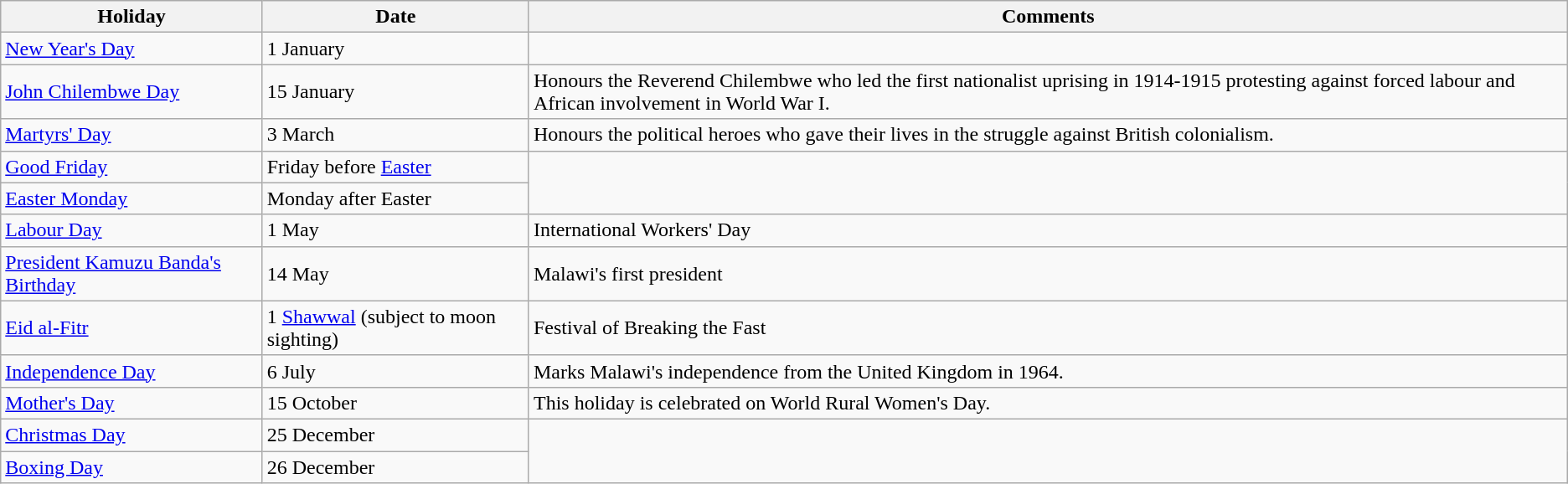<table class="wikitable sortable">
<tr>
<th>Holiday</th>
<th>Date</th>
<th>Comments</th>
</tr>
<tr>
<td><a href='#'>New Year's Day</a></td>
<td>1 January</td>
</tr>
<tr>
<td><a href='#'>John Chilembwe Day</a></td>
<td>15 January</td>
<td>Honours the Reverend Chilembwe who led the first nationalist uprising in 1914-1915 protesting against forced labour and African involvement in World War I.</td>
</tr>
<tr>
<td><a href='#'>Martyrs' Day</a></td>
<td>3 March</td>
<td>Honours the political heroes who gave their lives in the struggle against British colonialism.</td>
</tr>
<tr>
<td><a href='#'>Good Friday</a></td>
<td>Friday before <a href='#'>Easter</a></td>
</tr>
<tr>
<td><a href='#'>Easter Monday</a></td>
<td>Monday after Easter</td>
</tr>
<tr>
<td><a href='#'>Labour Day</a></td>
<td>1 May</td>
<td>International Workers' Day</td>
</tr>
<tr>
<td><a href='#'>President Kamuzu Banda's Birthday</a></td>
<td>14 May</td>
<td>Malawi's first president</td>
</tr>
<tr>
<td><a href='#'>Eid al-Fitr</a></td>
<td>1 <a href='#'>Shawwal</a> (subject to moon sighting)</td>
<td>Festival of Breaking the Fast</td>
</tr>
<tr>
<td><a href='#'>Independence Day</a></td>
<td>6 July</td>
<td>Marks Malawi's independence from the United Kingdom in 1964.</td>
</tr>
<tr>
<td><a href='#'>Mother's Day</a></td>
<td>15 October</td>
<td>This holiday is celebrated on World Rural Women's Day.</td>
</tr>
<tr>
<td><a href='#'>Christmas Day</a></td>
<td>25 December</td>
</tr>
<tr>
<td><a href='#'>Boxing Day</a></td>
<td>26 December</td>
</tr>
</table>
